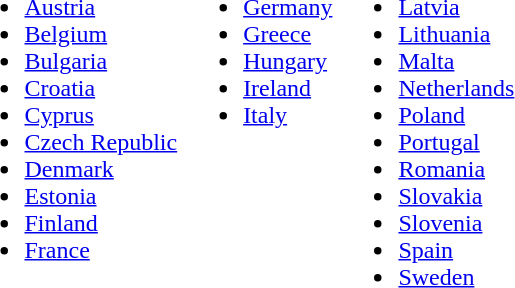<table>
<tr>
<td valign=top><br><ul><li> <a href='#'>Austria</a></li><li> <a href='#'>Belgium</a></li><li> <a href='#'>Bulgaria</a></li><li> <a href='#'>Croatia</a></li><li> <a href='#'>Cyprus</a></li><li> <a href='#'>Czech Republic</a></li><li> <a href='#'>Denmark</a></li><li> <a href='#'>Estonia</a></li><li> <a href='#'>Finland</a></li><li> <a href='#'>France</a></li></ul></td>
<td valign=top><br><ul><li> <a href='#'>Germany</a></li><li> <a href='#'>Greece</a></li><li> <a href='#'>Hungary</a></li><li> <a href='#'>Ireland</a></li><li> <a href='#'>Italy</a></li></ul></td>
<td valign=top><br><ul><li> <a href='#'>Latvia</a></li><li> <a href='#'>Lithuania</a></li><li> <a href='#'>Malta</a></li><li> <a href='#'>Netherlands</a></li><li> <a href='#'>Poland</a></li><li> <a href='#'>Portugal</a></li><li> <a href='#'>Romania</a></li><li> <a href='#'>Slovakia</a></li><li> <a href='#'>Slovenia</a></li><li> <a href='#'>Spain</a></li><li> <a href='#'>Sweden</a></li></ul></td>
</tr>
</table>
